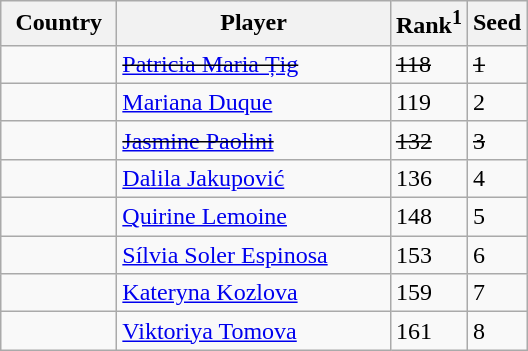<table class="sortable wikitable">
<tr>
<th width="70">Country</th>
<th width="175">Player</th>
<th>Rank<sup>1</sup></th>
<th>Seed</th>
</tr>
<tr>
<td><s></s></td>
<td><s><a href='#'>Patricia Maria Țig</a></s></td>
<td><s>118</s></td>
<td><s>1</s></td>
</tr>
<tr>
<td></td>
<td><a href='#'>Mariana Duque</a></td>
<td>119</td>
<td>2</td>
</tr>
<tr>
<td><s></s></td>
<td><s><a href='#'>Jasmine Paolini</a></s></td>
<td><s>132</s></td>
<td><s>3</s></td>
</tr>
<tr>
<td></td>
<td><a href='#'>Dalila Jakupović</a></td>
<td>136</td>
<td>4</td>
</tr>
<tr>
<td></td>
<td><a href='#'>Quirine Lemoine</a></td>
<td>148</td>
<td>5</td>
</tr>
<tr>
<td></td>
<td><a href='#'>Sílvia Soler Espinosa</a></td>
<td>153</td>
<td>6</td>
</tr>
<tr>
<td></td>
<td><a href='#'>Kateryna Kozlova</a></td>
<td>159</td>
<td>7</td>
</tr>
<tr>
<td></td>
<td><a href='#'>Viktoriya Tomova</a></td>
<td>161</td>
<td>8</td>
</tr>
</table>
